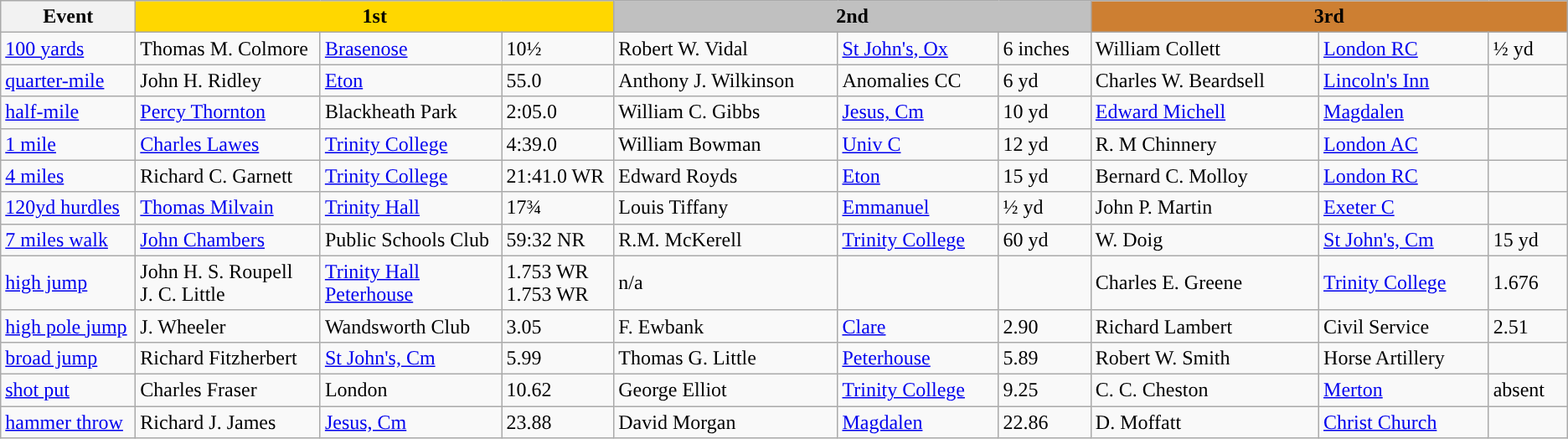<table class="wikitable" style="text-align:left">
<tr>
<th width=100>Event</th>
<th colspan="3" width="380" style="background:gold;">1st</th>
<th colspan="3" width="380" style="background:silver;">2nd</th>
<th colspan="3" width="380" style="background:#CD7F32;">3rd</th>
</tr>
<tr>
<td><a href='#'>100 yards</a></td>
<td>Thomas M. Colmore</td>
<td><a href='#'>Brasenose</a></td>
<td>10½</td>
<td>Robert W. Vidal</td>
<td><a href='#'>St John's, Ox</a></td>
<td>6 inches</td>
<td>William Collett</td>
<td><a href='#'>London RC</a></td>
<td>½ yd</td>
</tr>
<tr>
<td><a href='#'>quarter-mile</a></td>
<td>John H. Ridley</td>
<td><a href='#'>Eton</a></td>
<td>55.0</td>
<td>Anthony J. Wilkinson</td>
<td>Anomalies CC</td>
<td>6 yd</td>
<td>Charles W. Beardsell</td>
<td><a href='#'>Lincoln's Inn</a></td>
<td></td>
</tr>
<tr>
<td><a href='#'>half-mile</a></td>
<td><a href='#'>Percy Thornton</a></td>
<td>Blackheath Park</td>
<td>2:05.0</td>
<td>William C. Gibbs</td>
<td><a href='#'>Jesus, Cm</a></td>
<td>10 yd</td>
<td><a href='#'>Edward Michell</a></td>
<td><a href='#'>Magdalen</a></td>
<td></td>
</tr>
<tr>
<td><a href='#'>1 mile</a></td>
<td><a href='#'>Charles Lawes</a></td>
<td><a href='#'>Trinity College</a></td>
<td>4:39.0</td>
<td>William Bowman</td>
<td><a href='#'>Univ C</a></td>
<td>12 yd</td>
<td>R. M Chinnery</td>
<td><a href='#'>London AC</a></td>
<td></td>
</tr>
<tr>
<td><a href='#'>4 miles</a></td>
<td>Richard C. Garnett</td>
<td><a href='#'>Trinity College</a></td>
<td>21:41.0 WR</td>
<td>Edward Royds</td>
<td><a href='#'>Eton</a></td>
<td>15 yd</td>
<td>Bernard C. Molloy</td>
<td><a href='#'>London RC</a></td>
<td></td>
</tr>
<tr>
<td><a href='#'>120yd hurdles</a></td>
<td><a href='#'>Thomas Milvain</a></td>
<td><a href='#'>Trinity Hall</a></td>
<td>17¾</td>
<td> Louis Tiffany</td>
<td><a href='#'>Emmanuel</a></td>
<td>½ yd</td>
<td>John P. Martin</td>
<td><a href='#'>Exeter C</a></td>
<td></td>
</tr>
<tr>
<td><a href='#'>7 miles walk</a></td>
<td><a href='#'>John Chambers</a></td>
<td>Public Schools Club</td>
<td>59:32 NR</td>
<td>R.M. McKerell</td>
<td><a href='#'>Trinity College</a></td>
<td>60 yd</td>
<td>W. Doig</td>
<td><a href='#'>St John's, Cm</a></td>
<td>15 yd</td>
</tr>
<tr>
<td><a href='#'>high jump</a></td>
<td>John H. S. Roupell<br>J. C. Little</td>
<td><a href='#'>Trinity Hall</a><br><a href='#'>Peterhouse</a></td>
<td>1.753 WR<br>1.753 WR</td>
<td>n/a</td>
<td></td>
<td></td>
<td>Charles E. Greene</td>
<td><a href='#'>Trinity College</a></td>
<td>1.676</td>
</tr>
<tr>
<td><a href='#'>high pole jump</a></td>
<td>J. Wheeler</td>
<td>Wandsworth Club</td>
<td>3.05</td>
<td>F. Ewbank</td>
<td><a href='#'>Clare</a></td>
<td>2.90</td>
<td>Richard Lambert</td>
<td>Civil Service</td>
<td>2.51</td>
</tr>
<tr>
<td><a href='#'>broad jump</a></td>
<td>Richard Fitzherbert</td>
<td><a href='#'>St John's, Cm</a></td>
<td>5.99</td>
<td>Thomas G. Little</td>
<td><a href='#'>Peterhouse</a></td>
<td>5.89</td>
<td>Robert W. Smith</td>
<td>Horse Artillery</td>
<td></td>
</tr>
<tr>
<td><a href='#'>shot put</a></td>
<td>Charles Fraser</td>
<td>London</td>
<td>10.62</td>
<td>George Elliot</td>
<td><a href='#'>Trinity College</a></td>
<td>9.25</td>
<td>C. C. Cheston</td>
<td><a href='#'>Merton</a></td>
<td>absent</td>
</tr>
<tr>
<td><a href='#'>hammer throw</a></td>
<td>Richard J. James</td>
<td><a href='#'>Jesus, Cm</a></td>
<td>23.88</td>
<td>David Morgan</td>
<td><a href='#'>Magdalen</a></td>
<td>22.86</td>
<td>D. Moffatt</td>
<td><a href='#'>Christ Church</a></td>
<td></td>
</tr>
</table>
